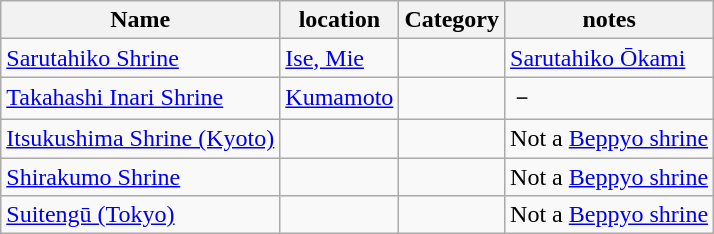<table class="wikitable">
<tr>
<th>Name</th>
<th>location</th>
<th>Category</th>
<th>notes</th>
</tr>
<tr>
<td><a href='#'>Sarutahiko Shrine</a></td>
<td><a href='#'>Ise, Mie</a></td>
<td></td>
<td><a href='#'>Sarutahiko Ōkami</a></td>
</tr>
<tr>
<td><a href='#'>Takahashi Inari Shrine</a></td>
<td><a href='#'>Kumamoto</a></td>
<td></td>
<td>－</td>
</tr>
<tr>
<td><a href='#'>Itsukushima Shrine (Kyoto)</a></td>
<td></td>
<td></td>
<td>Not a <a href='#'>Beppyo shrine</a></td>
</tr>
<tr>
<td><a href='#'>Shirakumo Shrine</a></td>
<td></td>
<td></td>
<td>Not a <a href='#'>Beppyo shrine</a></td>
</tr>
<tr>
<td><a href='#'>Suitengū (Tokyo)</a></td>
<td></td>
<td></td>
<td>Not a <a href='#'>Beppyo shrine</a></td>
</tr>
</table>
